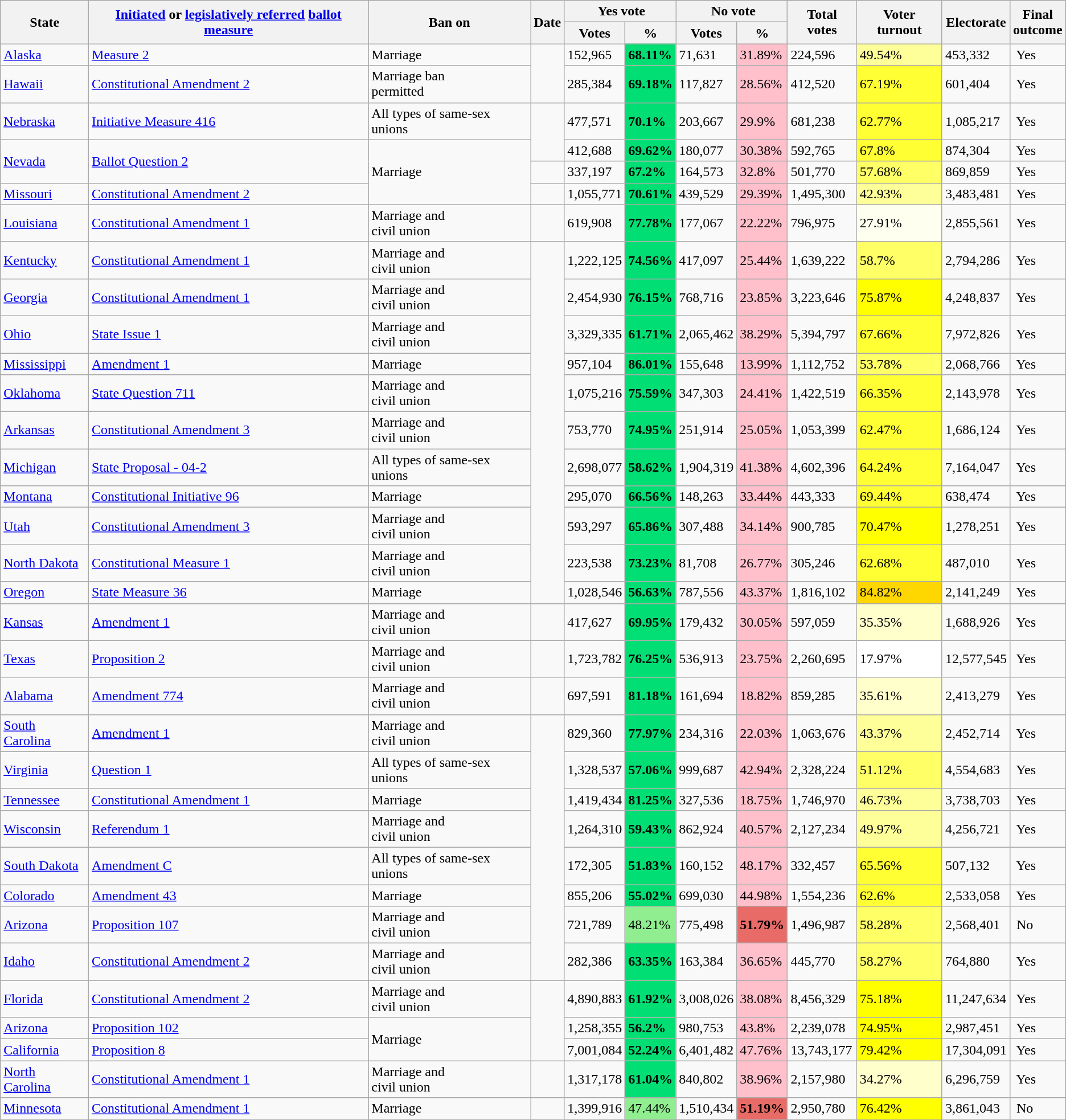<table class="wikitable sortable">
<tr>
<th rowspan="2">State</th>
<th rowspan="2"><a href='#'>Initiated</a> or <a href='#'>legislatively referred</a> <a href='#'>ballot measure</a></th>
<th rowspan="2">Ban on</th>
<th rowspan="2">Date</th>
<th colspan="2"> Yes vote</th>
<th colspan="2"> No vote</th>
<th rowspan="2">Total votes</th>
<th rowspan="2">Voter turnout</th>
<th rowspan="2">Electorate</th>
<th rowspan="2">Final<br>outcome</th>
</tr>
<tr>
<th>Votes</th>
<th>%</th>
<th>Votes</th>
<th>%</th>
</tr>
<tr>
<td> <a href='#'>Alaska</a></td>
<td><a href='#'>Measure 2</a></td>
<td>Marriage</td>
<td rowspan="2"></td>
<td>152,965</td>
<td style="background: rgb(1,223,116);"><strong>68.11%</strong></td>
<td>71,631</td>
<td style="background:pink">31.89%</td>
<td>224,596</td>
<td style="background-color:#FF9">49.54%</td>
<td>453,332</td>
<td> Yes</td>
</tr>
<tr>
<td> <a href='#'>Hawaii</a></td>
<td><a href='#'>Constitutional Amendment 2</a></td>
<td>Marriage ban<br>permitted</td>
<td>285,384</td>
<td style="background: rgb(1,223,116);"><strong>69.18%</strong></td>
<td>117,827</td>
<td style="background:pink">28.56%</td>
<td>412,520</td>
<td style="background-color:#FF3">67.19%</td>
<td>601,404</td>
<td> Yes</td>
</tr>
<tr>
<td> <a href='#'>Nebraska</a></td>
<td><a href='#'>Initiative Measure 416</a></td>
<td>All types of same-sex unions</td>
<td rowspan="2"></td>
<td>477,571</td>
<td style="background: rgb(1,223,116);"><strong>70.1%</strong></td>
<td>203,667</td>
<td style="background:pink">29.9%</td>
<td>681,238</td>
<td style="background-color:#FF3">62.77%</td>
<td>1,085,217</td>
<td> Yes</td>
</tr>
<tr>
<td rowspan="2"> <a href='#'>Nevada</a></td>
<td rowspan="2"><a href='#'>Ballot Question 2</a></td>
<td rowspan="3">Marriage</td>
<td>412,688</td>
<td style="background: rgb(1,223,116);"><strong>69.62%</strong></td>
<td>180,077</td>
<td style="background:pink">30.38%</td>
<td>592,765</td>
<td style="background-color:#FF3">67.8%</td>
<td>874,304</td>
<td> Yes</td>
</tr>
<tr>
<td></td>
<td>337,197</td>
<td style="background: rgb(1,223,116);"><strong>67.2%</strong></td>
<td>164,573</td>
<td style="background:pink">32.8%</td>
<td>501,770</td>
<td style="background-color:#FF6">57.68%</td>
<td>869,859</td>
<td> Yes</td>
</tr>
<tr>
<td> <a href='#'>Missouri</a></td>
<td><a href='#'>Constitutional Amendment 2</a></td>
<td></td>
<td>1,055,771</td>
<td style="background: rgb(1,223,116);"><strong>70.61%</strong></td>
<td>439,529</td>
<td style="background:pink">29.39%</td>
<td>1,495,300</td>
<td style="background-color:#FF9">42.93%</td>
<td>3,483,481</td>
<td> Yes</td>
</tr>
<tr>
<td> <a href='#'>Louisiana</a></td>
<td><a href='#'>Constitutional Amendment 1</a></td>
<td>Marriage and<br>civil union</td>
<td></td>
<td>619,908</td>
<td style="background: rgb(1,223,116);"><strong>77.78%</strong></td>
<td>177,067</td>
<td style="background:pink">22.22%</td>
<td>796,975</td>
<td style="background-color:Ivory">27.91%</td>
<td>2,855,561</td>
<td> Yes</td>
</tr>
<tr>
<td> <a href='#'>Kentucky</a></td>
<td><a href='#'>Constitutional Amendment 1</a></td>
<td>Marriage and<br>civil union</td>
<td rowspan="11"></td>
<td>1,222,125</td>
<td style="background: rgb(1,223,116);"><strong>74.56%</strong></td>
<td>417,097</td>
<td style="background:pink">25.44%</td>
<td>1,639,222</td>
<td style="background-color:#FF6">58.7%</td>
<td>2,794,286</td>
<td> Yes</td>
</tr>
<tr>
<td> <a href='#'>Georgia</a></td>
<td><a href='#'>Constitutional Amendment 1</a></td>
<td>Marriage and<br>civil union</td>
<td>2,454,930</td>
<td style="background: rgb(1,223,116);"><strong>76.15%</strong></td>
<td>768,716</td>
<td style="background:pink">23.85%</td>
<td>3,223,646</td>
<td style="background-color:#FF0">75.87%</td>
<td>4,248,837</td>
<td> Yes</td>
</tr>
<tr>
<td> <a href='#'>Ohio</a></td>
<td><a href='#'>State Issue 1</a></td>
<td>Marriage and<br>civil union</td>
<td>3,329,335</td>
<td style="background: rgb(1,223,116);"><strong>61.71%</strong></td>
<td>2,065,462</td>
<td style="background:pink">38.29%</td>
<td>5,394,797</td>
<td style="background-color:#FF3">67.66%</td>
<td>7,972,826</td>
<td> Yes</td>
</tr>
<tr>
<td> <a href='#'>Mississippi</a></td>
<td><a href='#'>Amendment 1</a></td>
<td>Marriage</td>
<td>957,104</td>
<td style="background: rgb(1,223,116);"><strong>86.01%</strong></td>
<td>155,648</td>
<td style="background:pink">13.99%</td>
<td>1,112,752</td>
<td style="background-color:#FF6">53.78%</td>
<td>2,068,766</td>
<td> Yes</td>
</tr>
<tr>
<td> <a href='#'>Oklahoma</a></td>
<td><a href='#'>State Question 711</a></td>
<td>Marriage and<br>civil union</td>
<td>1,075,216</td>
<td style="background: rgb(1,223,116);"><strong>75.59%</strong></td>
<td>347,303</td>
<td style="background:pink">24.41%</td>
<td>1,422,519</td>
<td style="background-color:#FF3">66.35%</td>
<td>2,143,978</td>
<td> Yes</td>
</tr>
<tr>
<td> <a href='#'>Arkansas</a></td>
<td><a href='#'>Constitutional Amendment 3</a></td>
<td>Marriage and<br>civil union</td>
<td>753,770</td>
<td style="background: rgb(1,223,116);"><strong>74.95%</strong></td>
<td>251,914</td>
<td style="background:pink">25.05%</td>
<td>1,053,399</td>
<td style="background-color:#FF3">62.47%</td>
<td>1,686,124</td>
<td> Yes</td>
</tr>
<tr>
<td> <a href='#'>Michigan</a></td>
<td><a href='#'>State Proposal - 04-2</a></td>
<td>All types of same-sex unions</td>
<td>2,698,077</td>
<td style="background: rgb(1,223,116);"><strong>58.62%</strong></td>
<td>1,904,319</td>
<td style="background:pink">41.38%</td>
<td>4,602,396</td>
<td style="background-color:#FF3">64.24%</td>
<td>7,164,047</td>
<td> Yes</td>
</tr>
<tr>
<td> <a href='#'>Montana</a></td>
<td><a href='#'>Constitutional Initiative 96</a></td>
<td>Marriage</td>
<td>295,070</td>
<td style="background: rgb(1,223,116);"><strong>66.56%</strong></td>
<td>148,263</td>
<td style="background:pink">33.44%</td>
<td>443,333</td>
<td style="background-color:#FF3">69.44%</td>
<td>638,474</td>
<td> Yes</td>
</tr>
<tr>
<td> <a href='#'>Utah</a></td>
<td><a href='#'>Constitutional Amendment 3</a></td>
<td>Marriage and<br>civil union</td>
<td>593,297</td>
<td style="background: rgb(1,223,116);"><strong>65.86%</strong></td>
<td>307,488</td>
<td style="background:pink">34.14%</td>
<td>900,785</td>
<td style="background-color:#FF0">70.47%</td>
<td>1,278,251</td>
<td> Yes</td>
</tr>
<tr>
<td> <a href='#'>North Dakota</a></td>
<td><a href='#'>Constitutional Measure 1</a></td>
<td>Marriage and<br>civil union</td>
<td>223,538</td>
<td style="background: rgb(1,223,116);"><strong>73.23%</strong></td>
<td>81,708</td>
<td style="background:pink">26.77%</td>
<td>305,246</td>
<td style="background-color:#FF3">62.68%</td>
<td>487,010</td>
<td> Yes</td>
</tr>
<tr>
<td> <a href='#'>Oregon</a></td>
<td><a href='#'>State Measure 36</a></td>
<td>Marriage</td>
<td>1,028,546</td>
<td style="background: rgb(1,223,116);"><strong>56.63%</strong></td>
<td>787,556</td>
<td style="background:pink">43.37%</td>
<td>1,816,102</td>
<td style="background-color:Gold">84.82%</td>
<td>2,141,249</td>
<td> Yes</td>
</tr>
<tr>
<td> <a href='#'>Kansas</a></td>
<td><a href='#'>Amendment 1</a></td>
<td>Marriage and<br>civil union</td>
<td></td>
<td>417,627</td>
<td style="background: rgb(1,223,116);"><strong>69.95%</strong></td>
<td>179,432</td>
<td style="background:pink">30.05%</td>
<td>597,059</td>
<td style="background-color:#FFC">35.35%</td>
<td>1,688,926</td>
<td> Yes</td>
</tr>
<tr>
<td> <a href='#'>Texas</a></td>
<td><a href='#'>Proposition 2</a></td>
<td>Marriage and<br>civil union</td>
<td></td>
<td>1,723,782</td>
<td style="background: rgb(1,223,116);"><strong>76.25%</strong></td>
<td>536,913</td>
<td style="background:pink">23.75%</td>
<td>2,260,695</td>
<td style="background-color:#FFF">17.97%</td>
<td>12,577,545</td>
<td> Yes</td>
</tr>
<tr>
<td> <a href='#'>Alabama</a></td>
<td><a href='#'>Amendment 774</a></td>
<td>Marriage and<br>civil union</td>
<td></td>
<td>697,591</td>
<td style="background: rgb(1,223,116);"><strong>81.18%</strong></td>
<td>161,694</td>
<td style="background:pink">18.82%</td>
<td>859,285</td>
<td style="background-color:#FFC">35.61%</td>
<td>2,413,279</td>
<td> Yes</td>
</tr>
<tr>
<td> <a href='#'>South Carolina</a></td>
<td><a href='#'>Amendment 1</a></td>
<td>Marriage and<br>civil union</td>
<td rowspan="8"></td>
<td>829,360</td>
<td style="background: rgb(1,223,116);"><strong>77.97%</strong></td>
<td>234,316</td>
<td style="background:pink">22.03%</td>
<td>1,063,676</td>
<td style="background-color:#FF9">43.37%</td>
<td>2,452,714</td>
<td> Yes</td>
</tr>
<tr>
<td> <a href='#'>Virginia</a></td>
<td><a href='#'>Question 1</a></td>
<td>All types of same-sex unions</td>
<td>1,328,537</td>
<td style="background: rgb(1,223,116);"><strong>57.06%</strong></td>
<td>999,687</td>
<td style="background:pink">42.94%</td>
<td>2,328,224</td>
<td style="background-color:#FF6">51.12%</td>
<td>4,554,683</td>
<td> Yes</td>
</tr>
<tr>
<td> <a href='#'>Tennessee</a></td>
<td><a href='#'>Constitutional Amendment 1</a></td>
<td>Marriage</td>
<td>1,419,434</td>
<td style="background: rgb(1,223,116);"><strong>81.25%</strong></td>
<td>327,536</td>
<td style="background:pink">18.75%</td>
<td>1,746,970</td>
<td style="background-color:#FF9">46.73%</td>
<td>3,738,703</td>
<td> Yes</td>
</tr>
<tr>
<td> <a href='#'>Wisconsin</a></td>
<td><a href='#'>Referendum 1</a></td>
<td>Marriage and<br>civil union</td>
<td>1,264,310</td>
<td style="background: rgb(1,223,116);"><strong>59.43%</strong></td>
<td>862,924</td>
<td style="background:pink">40.57%</td>
<td>2,127,234</td>
<td style="background-color:#FF9">49.97%</td>
<td>4,256,721</td>
<td> Yes</td>
</tr>
<tr>
<td> <a href='#'>South Dakota</a></td>
<td><a href='#'>Amendment C</a></td>
<td>All types of same-sex unions</td>
<td>172,305</td>
<td style="background: rgb(1,223,116);"><strong>51.83%</strong></td>
<td>160,152</td>
<td style="background:pink">48.17%</td>
<td>332,457</td>
<td style="background-color:#FF3">65.56%</td>
<td>507,132</td>
<td> Yes</td>
</tr>
<tr>
<td> <a href='#'>Colorado</a></td>
<td><a href='#'>Amendment 43</a></td>
<td>Marriage</td>
<td>855,206</td>
<td style="background: rgb(1,223,116);"><strong>55.02%</strong></td>
<td>699,030</td>
<td style="background:pink">44.98%</td>
<td>1,554,236</td>
<td style="background-color:#FF3">62.6%</td>
<td>2,533,058</td>
<td> Yes</td>
</tr>
<tr>
<td> <a href='#'>Arizona</a></td>
<td><a href='#'>Proposition 107</a></td>
<td>Marriage and<br>civil union</td>
<td>721,789</td>
<td style="background:lightgreen">48.21%</td>
<td>775,498</td>
<td style="background: rgb(233, 107, 103);"><strong>51.79%</strong></td>
<td>1,496,987</td>
<td style="background-color:#FF6">58.28%</td>
<td>2,568,401</td>
<td> No</td>
</tr>
<tr>
<td> <a href='#'>Idaho</a></td>
<td><a href='#'>Constitutional Amendment 2</a></td>
<td>Marriage and<br>civil union</td>
<td>282,386</td>
<td style="background: rgb(1,223,116);"><strong>63.35%</strong></td>
<td>163,384</td>
<td style="background:pink">36.65%</td>
<td>445,770</td>
<td style="background-color:#FF6">58.27%</td>
<td>764,880</td>
<td> Yes</td>
</tr>
<tr>
<td> <a href='#'>Florida</a></td>
<td><a href='#'>Constitutional Amendment 2</a></td>
<td>Marriage and<br>civil union</td>
<td rowspan="3"></td>
<td>4,890,883</td>
<td style="background: rgb(1,223,116);"><strong>61.92%</strong></td>
<td>3,008,026</td>
<td style="background:pink">38.08%</td>
<td>8,456,329</td>
<td style="background-color:#FF0">75.18%</td>
<td>11,247,634</td>
<td> Yes</td>
</tr>
<tr>
<td> <a href='#'>Arizona</a></td>
<td><a href='#'>Proposition 102</a></td>
<td rowspan="2">Marriage</td>
<td>1,258,355</td>
<td style="background: rgb(1,223,116);"><strong>56.2%</strong></td>
<td>980,753</td>
<td style="background:pink">43.8%</td>
<td>2,239,078</td>
<td style="background-color:#FF0">74.95%</td>
<td>2,987,451</td>
<td> Yes</td>
</tr>
<tr>
<td> <a href='#'>California</a></td>
<td><a href='#'>Proposition 8</a></td>
<td>7,001,084</td>
<td style="background: rgb(1,223,116);"><strong>52.24%</strong></td>
<td>6,401,482</td>
<td style="background:pink">47.76%</td>
<td>13,743,177</td>
<td style="background-color:#FF0">79.42%</td>
<td>17,304,091</td>
<td> Yes</td>
</tr>
<tr>
<td> <a href='#'>North Carolina</a></td>
<td><a href='#'>Constitutional Amendment 1</a></td>
<td>Marriage and<br>civil union</td>
<td></td>
<td>1,317,178</td>
<td style="background: rgb(1,223,116);"><strong>61.04%</strong></td>
<td>840,802</td>
<td style="background:pink">38.96%</td>
<td>2,157,980</td>
<td style="background-color:#FFC">34.27%</td>
<td>6,296,759</td>
<td> Yes</td>
</tr>
<tr>
<td> <a href='#'>Minnesota</a></td>
<td><a href='#'>Constitutional Amendment 1</a></td>
<td>Marriage</td>
<td></td>
<td>1,399,916</td>
<td style="background:lightgreen">47.44%</td>
<td>1,510,434</td>
<td style="background: rgb(233, 107, 103);"><strong>51.19%</strong></td>
<td>2,950,780</td>
<td style="background-color:#FF0">76.42%</td>
<td>3,861,043</td>
<td> No</td>
</tr>
</table>
